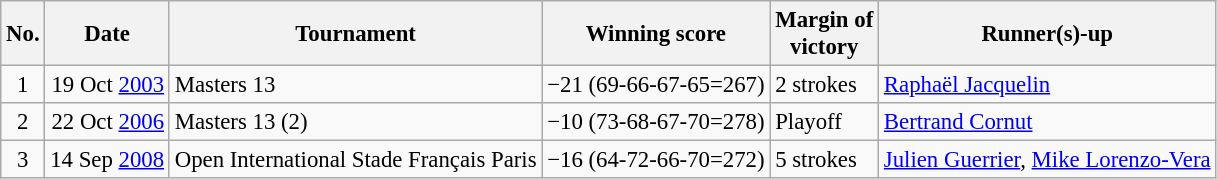<table class="wikitable" style="font-size:95%;">
<tr>
<th>No.</th>
<th>Date</th>
<th>Tournament</th>
<th>Winning score</th>
<th>Margin of<br>victory</th>
<th>Runner(s)-up</th>
</tr>
<tr>
<td align=center>1</td>
<td align=right>19 Oct <a href='#'>2003</a></td>
<td>Masters 13</td>
<td>−21 (69-66-67-65=267)</td>
<td>2 strokes</td>
<td> <a href='#'>Raphaël Jacquelin</a></td>
</tr>
<tr>
<td align=center>2</td>
<td align=right>22 Oct <a href='#'>2006</a></td>
<td>Masters 13 (2)</td>
<td>−10 (73-68-67-70=278)</td>
<td>Playoff</td>
<td> <a href='#'>Bertrand Cornut</a></td>
</tr>
<tr>
<td align=center>3</td>
<td align=right>14 Sep <a href='#'>2008</a></td>
<td>Open International Stade Français Paris</td>
<td>−16 (64-72-66-70=272)</td>
<td>5 strokes</td>
<td> <a href='#'>Julien Guerrier</a>,  <a href='#'>Mike Lorenzo-Vera</a></td>
</tr>
</table>
